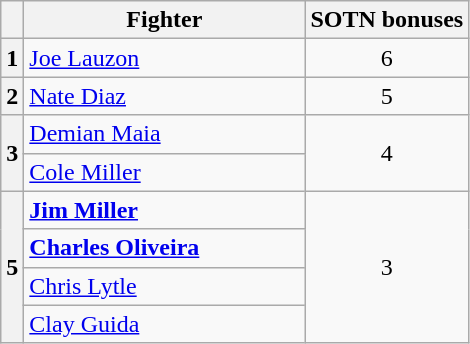<table class=wikitable>
<tr>
<th></th>
<th width=180>Fighter</th>
<th>SOTN bonuses</th>
</tr>
<tr>
<th>1</th>
<td> <a href='#'>Joe Lauzon</a></td>
<td align=center>6</td>
</tr>
<tr>
<th>2</th>
<td> <a href='#'>Nate Diaz</a></td>
<td align=center>5</td>
</tr>
<tr>
<th rowspan=2>3</th>
<td> <a href='#'>Demian Maia</a></td>
<td rowspan=2 align=center>4</td>
</tr>
<tr>
<td> <a href='#'>Cole Miller</a></td>
</tr>
<tr>
<th rowspan=4>5</th>
<td> <strong><a href='#'>Jim Miller</a></strong></td>
<td rowspan=4 align=center>3</td>
</tr>
<tr>
<td> <strong><a href='#'>Charles Oliveira</a></strong></td>
</tr>
<tr>
<td> <a href='#'>Chris Lytle</a></td>
</tr>
<tr>
<td> <a href='#'>Clay Guida</a></td>
</tr>
</table>
